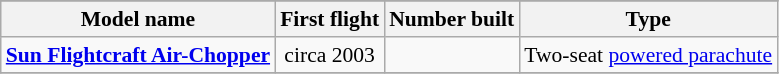<table class="wikitable" align=center style="font-size:90%;">
<tr>
</tr>
<tr style="background:#efefef;">
<th>Model name</th>
<th>First flight</th>
<th>Number built</th>
<th>Type</th>
</tr>
<tr>
<td align=left><strong><a href='#'>Sun Flightcraft Air-Chopper</a></strong></td>
<td align=center>circa 2003</td>
<td align=center></td>
<td align=left>Two-seat <a href='#'>powered parachute</a></td>
</tr>
<tr>
</tr>
</table>
